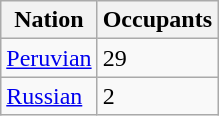<table class="wikitable">
<tr>
<th>Nation</th>
<th>Occupants</th>
</tr>
<tr>
<td><a href='#'>Peruvian</a></td>
<td>29</td>
</tr>
<tr>
<td><a href='#'>Russian</a></td>
<td>2</td>
</tr>
</table>
